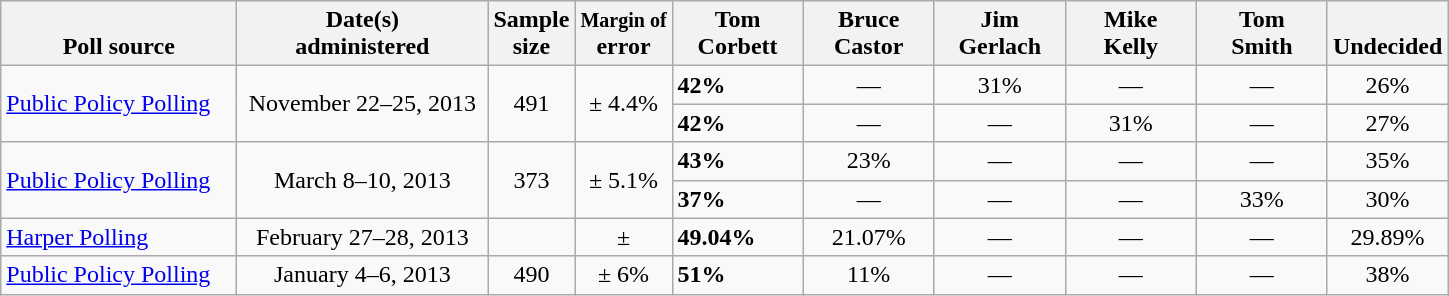<table class="wikitable">
<tr valign= bottom>
<th style="width:150px;">Poll source</th>
<th style="width:160px;">Date(s)<br>administered</th>
<th class=small>Sample<br>size</th>
<th><small>Margin of</small><br>error</th>
<th style="width:80px;">Tom<br>Corbett</th>
<th style="width:80px;">Bruce<br>Castor</th>
<th style="width:80px;">Jim<br>Gerlach</th>
<th style="width:80px;">Mike<br>Kelly</th>
<th style="width:80px;">Tom<br>Smith</th>
<th style="width:40px;">Undecided</th>
</tr>
<tr>
<td rowspan=2><a href='#'>Public Policy Polling</a></td>
<td rowspan="2" style="text-align:center;">November 22–25, 2013</td>
<td rowspan="2" style="text-align:center;">491</td>
<td rowspan="2" style="text-align:center;">± 4.4%</td>
<td><strong>42%</strong></td>
<td align=center>—</td>
<td align=center>31%</td>
<td align=center>—</td>
<td align=center>—</td>
<td align=center>26%</td>
</tr>
<tr>
<td><strong>42%</strong></td>
<td align=center>—</td>
<td align=center>—</td>
<td align=center>31%</td>
<td align=center>—</td>
<td align=center>27%</td>
</tr>
<tr>
<td rowspan=2><a href='#'>Public Policy Polling</a></td>
<td rowspan="2" style="text-align:center;">March 8–10, 2013</td>
<td rowspan="2" style="text-align:center;">373</td>
<td rowspan="2" style="text-align:center;">± 5.1%</td>
<td><strong>43%</strong></td>
<td align=center>23%</td>
<td align=center>—</td>
<td align=center>—</td>
<td align=center>—</td>
<td align=center>35%</td>
</tr>
<tr>
<td><strong>37%</strong></td>
<td align=center>—</td>
<td align=center>—</td>
<td align=center>—</td>
<td align=center>33%</td>
<td align=center>30%</td>
</tr>
<tr>
<td><a href='#'>Harper Polling</a></td>
<td align=center>February 27–28, 2013</td>
<td align=center></td>
<td align=center>±</td>
<td><strong>49.04%</strong></td>
<td align=center>21.07%</td>
<td align=center>—</td>
<td align=center>—</td>
<td align=center>—</td>
<td align=center>29.89%</td>
</tr>
<tr>
<td><a href='#'>Public Policy Polling</a></td>
<td align=center>January 4–6, 2013</td>
<td align=center>490</td>
<td align=center>± 6%</td>
<td><strong>51%</strong></td>
<td align=center>11%</td>
<td align=center>—</td>
<td align=center>—</td>
<td align=center>—</td>
<td align=center>38%</td>
</tr>
</table>
